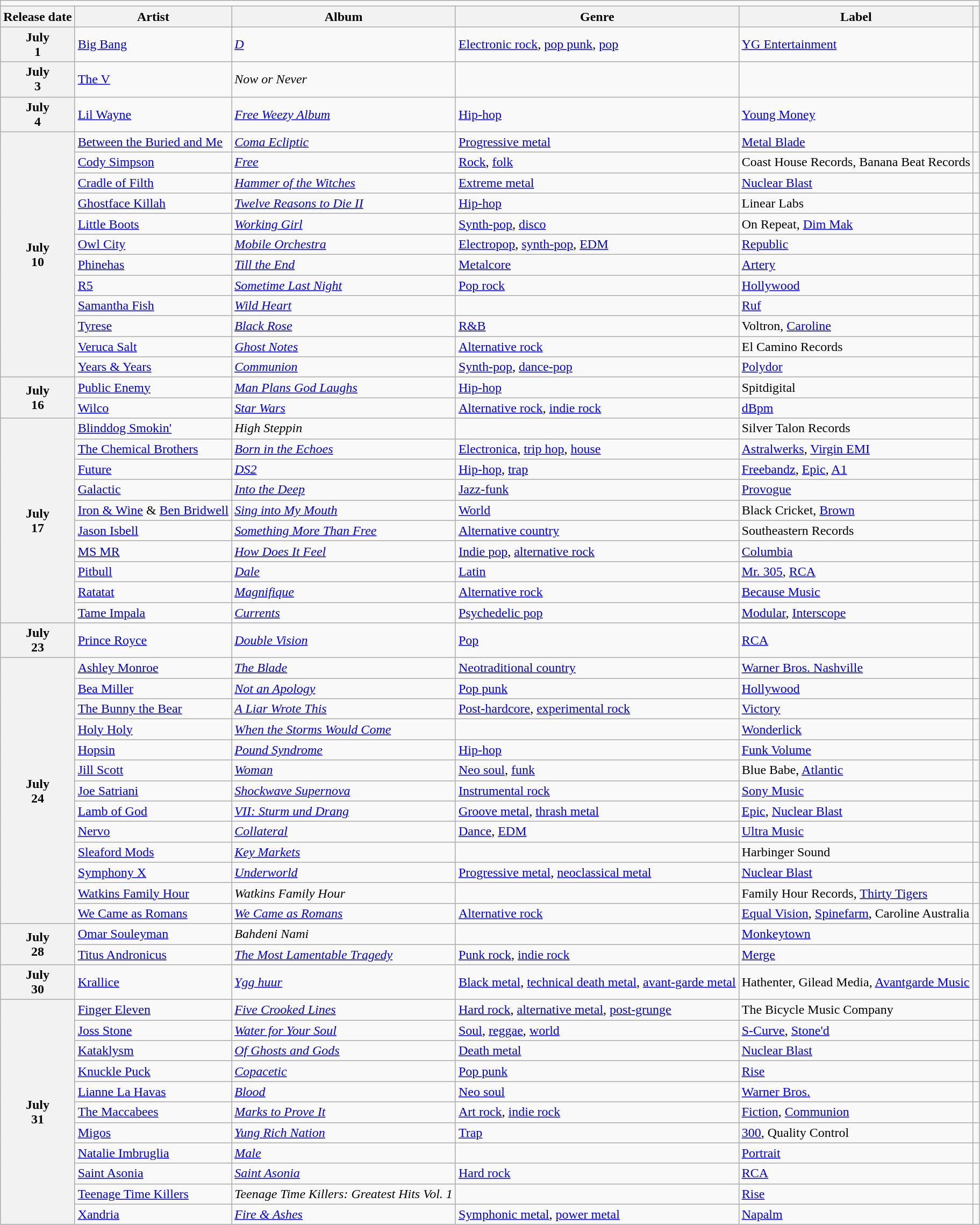<table class="wikitable plainrowheaders">
<tr>
<td colspan="6" style="text-align:center;"></td>
</tr>
<tr>
<th scope="col">Release date</th>
<th scope="col">Artist</th>
<th scope="col">Album</th>
<th scope="col">Genre</th>
<th scope="col">Label</th>
<th scope="col"></th>
</tr>
<tr>
<th scope="row" style="text-align:center;">July<br>1</th>
<td><a href='#'>Big Bang</a></td>
<td><em><a href='#'>D</a></em></td>
<td><a href='#'>Electronic rock</a>, <a href='#'>pop punk</a>, <a href='#'>pop</a></td>
<td><a href='#'>YG Entertainment</a></td>
<td></td>
</tr>
<tr>
<th scope="row" style="text-align:center;">July<br>3</th>
<td><a href='#'>The V</a></td>
<td><em>Now or Never</em></td>
<td></td>
<td></td>
<td></td>
</tr>
<tr>
<th scope="row" style="text-align:center;">July<br>4</th>
<td><a href='#'>Lil Wayne</a></td>
<td><em><a href='#'>Free Weezy Album</a></em></td>
<td><a href='#'>Hip-hop</a></td>
<td><a href='#'>Young Money</a></td>
<td></td>
</tr>
<tr>
<th scope="row" rowspan="12" style="text-align:center;">July<br>10</th>
<td><a href='#'>Between the Buried and Me</a></td>
<td><em><a href='#'>Coma Ecliptic</a></em></td>
<td><a href='#'>Progressive metal</a></td>
<td><a href='#'>Metal Blade</a></td>
<td></td>
</tr>
<tr>
<td><a href='#'>Cody Simpson</a></td>
<td><em><a href='#'>Free</a></em></td>
<td><a href='#'>Rock</a>, <a href='#'>folk</a></td>
<td>Coast House Records, Banana Beat Records</td>
<td></td>
</tr>
<tr>
<td><a href='#'>Cradle of Filth</a></td>
<td><em><a href='#'>Hammer of the Witches</a></em></td>
<td><a href='#'>Extreme metal</a></td>
<td><a href='#'>Nuclear Blast</a></td>
<td></td>
</tr>
<tr>
<td><a href='#'>Ghostface Killah</a></td>
<td><em><a href='#'>Twelve Reasons to Die II</a></em></td>
<td><a href='#'>Hip-hop</a></td>
<td>Linear Labs</td>
<td></td>
</tr>
<tr>
<td><a href='#'>Little Boots</a></td>
<td><em><a href='#'>Working Girl</a></em></td>
<td><a href='#'>Synth-pop</a>, <a href='#'>disco</a></td>
<td>On Repeat, <a href='#'>Dim Mak</a></td>
<td></td>
</tr>
<tr>
<td><a href='#'>Owl City</a></td>
<td><em><a href='#'>Mobile Orchestra</a></em></td>
<td><a href='#'>Electropop</a>, <a href='#'>synth-pop</a>, <a href='#'>EDM</a></td>
<td><a href='#'>Republic</a></td>
<td></td>
</tr>
<tr>
<td><a href='#'>Phinehas</a></td>
<td><em><a href='#'>Till the End</a></em></td>
<td><a href='#'>Metalcore</a></td>
<td><a href='#'>Artery</a></td>
<td></td>
</tr>
<tr>
<td><a href='#'>R5</a></td>
<td><em><a href='#'>Sometime Last Night</a></em></td>
<td><a href='#'>Pop rock</a></td>
<td><a href='#'>Hollywood</a></td>
<td></td>
</tr>
<tr>
<td><a href='#'>Samantha Fish</a></td>
<td><em><a href='#'>Wild Heart</a></em></td>
<td></td>
<td><a href='#'>Ruf</a></td>
<td></td>
</tr>
<tr>
<td><a href='#'>Tyrese</a></td>
<td><em><a href='#'>Black Rose</a></em></td>
<td><a href='#'>R&B</a></td>
<td>Voltron, <a href='#'>Caroline</a></td>
<td></td>
</tr>
<tr>
<td><a href='#'>Veruca Salt</a></td>
<td><em><a href='#'>Ghost Notes</a></em></td>
<td><a href='#'>Alternative rock</a></td>
<td>El Camino Records</td>
<td></td>
</tr>
<tr>
<td><a href='#'>Years & Years</a></td>
<td><em><a href='#'>Communion</a></em></td>
<td><a href='#'>Synth-pop</a>, <a href='#'>dance-pop</a></td>
<td><a href='#'>Polydor</a></td>
<td></td>
</tr>
<tr>
<th scope="row" rowspan="2" style="text-align:center;">July<br>16</th>
<td><a href='#'>Public Enemy</a></td>
<td><em><a href='#'>Man Plans God Laughs</a></em></td>
<td><a href='#'>Hip-hop</a></td>
<td>Spitdigital</td>
<td></td>
</tr>
<tr>
<td><a href='#'>Wilco</a></td>
<td><em><a href='#'>Star Wars</a></em></td>
<td><a href='#'>Alternative rock</a>, <a href='#'>indie rock</a></td>
<td><a href='#'>dBpm</a></td>
<td></td>
</tr>
<tr>
<th scope="row" rowspan="10" style="text-align:center;">July<br>17</th>
<td><a href='#'>Blinddog Smokin'</a></td>
<td><em>High Steppin</em></td>
<td></td>
<td>Silver Talon Records</td>
<td></td>
</tr>
<tr>
<td><a href='#'>The Chemical Brothers</a></td>
<td><em><a href='#'>Born in the Echoes</a></em></td>
<td><a href='#'>Electronica</a>, <a href='#'>trip hop</a>, <a href='#'>house</a></td>
<td><a href='#'>Astralwerks</a>, <a href='#'>Virgin EMI</a></td>
<td></td>
</tr>
<tr>
<td><a href='#'>Future</a></td>
<td><em><a href='#'>DS2</a></em></td>
<td><a href='#'>Hip-hop</a>, <a href='#'>trap</a></td>
<td><a href='#'>Freebandz</a>, <a href='#'>Epic</a>, <a href='#'>A1</a></td>
<td></td>
</tr>
<tr>
<td><a href='#'>Galactic</a></td>
<td><em><a href='#'>Into the Deep</a></em></td>
<td><a href='#'>Jazz-funk</a></td>
<td><a href='#'>Provogue</a></td>
<td></td>
</tr>
<tr>
<td><a href='#'>Iron & Wine</a> & <a href='#'>Ben Bridwell</a></td>
<td><em><a href='#'>Sing into My Mouth</a></em></td>
<td><a href='#'>World</a></td>
<td>Black Cricket, <a href='#'>Brown</a></td>
<td></td>
</tr>
<tr>
<td><a href='#'>Jason Isbell</a></td>
<td><em><a href='#'>Something More Than Free</a></em></td>
<td><a href='#'>Alternative country</a></td>
<td>Southeastern Records</td>
<td></td>
</tr>
<tr>
<td><a href='#'>MS MR</a></td>
<td><em><a href='#'>How Does It Feel</a></em></td>
<td><a href='#'>Indie pop</a>, <a href='#'>alternative rock</a></td>
<td><a href='#'>Columbia</a></td>
<td></td>
</tr>
<tr>
<td><a href='#'>Pitbull</a></td>
<td><em><a href='#'>Dale</a></em></td>
<td><a href='#'>Latin</a></td>
<td><a href='#'>Mr. 305</a>, <a href='#'>RCA</a></td>
<td></td>
</tr>
<tr>
<td><a href='#'>Ratatat</a></td>
<td><em><a href='#'>Magnifique</a></em></td>
<td><a href='#'>Alternative rock</a></td>
<td><a href='#'>Because Music</a></td>
<td></td>
</tr>
<tr>
<td><a href='#'>Tame Impala</a></td>
<td><em><a href='#'>Currents</a></em></td>
<td><a href='#'>Psychedelic pop</a></td>
<td><a href='#'>Modular</a>, <a href='#'>Interscope</a></td>
<td></td>
</tr>
<tr>
<th scope="row" style="text-align:center;">July<br>23</th>
<td><a href='#'>Prince Royce</a></td>
<td><em><a href='#'>Double Vision</a></em></td>
<td><a href='#'>Pop</a></td>
<td><a href='#'>RCA</a></td>
<td></td>
</tr>
<tr>
<th scope="row" rowspan="13" style="text-align:center;">July<br>24</th>
<td><a href='#'>Ashley Monroe</a></td>
<td><em><a href='#'>The Blade</a></em></td>
<td><a href='#'>Neotraditional country</a></td>
<td><a href='#'>Warner Bros. Nashville</a></td>
<td></td>
</tr>
<tr>
<td><a href='#'>Bea Miller</a></td>
<td><em><a href='#'>Not an Apology</a></em></td>
<td><a href='#'>Pop punk</a></td>
<td><a href='#'>Hollywood</a></td>
<td></td>
</tr>
<tr>
<td><a href='#'>The Bunny the Bear</a></td>
<td><em><a href='#'>A Liar Wrote This</a></em></td>
<td><a href='#'>Post-hardcore</a>, <a href='#'>experimental rock</a></td>
<td><a href='#'>Victory</a></td>
<td></td>
</tr>
<tr>
<td><a href='#'>Holy Holy</a></td>
<td><em><a href='#'>When the Storms Would Come</a></em></td>
<td></td>
<td><a href='#'>Wonderlick</a></td>
<td></td>
</tr>
<tr>
<td><a href='#'>Hopsin</a></td>
<td><em><a href='#'>Pound Syndrome</a></em></td>
<td><a href='#'>Hip-hop</a></td>
<td><a href='#'>Funk Volume</a></td>
<td></td>
</tr>
<tr>
<td><a href='#'>Jill Scott</a></td>
<td><em><a href='#'>Woman</a></em></td>
<td><a href='#'>Neo soul</a>, <a href='#'>funk</a></td>
<td>Blue Babe, <a href='#'>Atlantic</a></td>
<td></td>
</tr>
<tr>
<td><a href='#'>Joe Satriani</a></td>
<td><em><a href='#'>Shockwave Supernova</a></em></td>
<td><a href='#'>Instrumental rock</a></td>
<td><a href='#'>Sony Music</a></td>
<td></td>
</tr>
<tr>
<td><a href='#'>Lamb of God</a></td>
<td><em><a href='#'>VII: Sturm und Drang</a></em></td>
<td><a href='#'>Groove metal</a>, <a href='#'>thrash metal</a></td>
<td><a href='#'>Epic</a>, <a href='#'>Nuclear Blast</a></td>
<td></td>
</tr>
<tr>
<td><a href='#'>Nervo</a></td>
<td><em><a href='#'>Collateral</a></em></td>
<td><a href='#'>Dance</a>, <a href='#'>EDM</a></td>
<td><a href='#'>Ultra Music</a></td>
<td></td>
</tr>
<tr>
<td><a href='#'>Sleaford Mods</a></td>
<td><em><a href='#'>Key Markets</a></em></td>
<td></td>
<td>Harbinger Sound</td>
<td></td>
</tr>
<tr>
<td><a href='#'>Symphony X</a></td>
<td><em><a href='#'>Underworld</a></em></td>
<td><a href='#'>Progressive metal</a>, <a href='#'>neoclassical metal</a></td>
<td><a href='#'>Nuclear Blast</a></td>
<td></td>
</tr>
<tr>
<td><a href='#'>Watkins Family Hour</a></td>
<td><em>Watkins Family Hour</em></td>
<td></td>
<td>Family Hour Records, <a href='#'>Thirty Tigers</a></td>
<td></td>
</tr>
<tr>
<td><a href='#'>We Came as Romans</a></td>
<td><em><a href='#'>We Came as Romans</a></em></td>
<td><a href='#'>Alternative rock</a></td>
<td><a href='#'>Equal Vision</a>, <a href='#'>Spinefarm</a>, Caroline Australia</td>
<td></td>
</tr>
<tr>
<th scope="row" rowspan="2" style="text-align:center;">July<br>28</th>
<td><a href='#'>Omar Souleyman</a></td>
<td><em>Bahdeni Nami</em></td>
<td></td>
<td><a href='#'>Monkeytown</a></td>
<td></td>
</tr>
<tr>
<td><a href='#'>Titus Andronicus</a></td>
<td><em><a href='#'>The Most Lamentable Tragedy</a></em></td>
<td><a href='#'>Punk rock</a>, <a href='#'>indie rock</a></td>
<td><a href='#'>Merge</a></td>
<td></td>
</tr>
<tr>
<th scope="row" style="text-align:center;">July<br>30</th>
<td><a href='#'>Krallice</a></td>
<td><em><a href='#'>Ygg huur</a></em></td>
<td><a href='#'>Black metal</a>, <a href='#'>technical death metal</a>, <a href='#'>avant-garde metal</a></td>
<td>Hathenter, Gilead Media, <a href='#'>Avantgarde Music</a></td>
<td></td>
</tr>
<tr>
<th scope="row" rowspan="11" style="text-align:center;">July<br>31</th>
<td><a href='#'>Finger Eleven</a></td>
<td><em><a href='#'>Five Crooked Lines</a></em></td>
<td><a href='#'>Hard rock</a>, <a href='#'>alternative metal</a>, <a href='#'>post-grunge</a></td>
<td>The Bicycle Music Company</td>
<td></td>
</tr>
<tr>
<td><a href='#'>Joss Stone</a></td>
<td><em><a href='#'>Water for Your Soul</a></em></td>
<td><a href='#'>Soul</a>, <a href='#'>reggae</a>, <a href='#'>world</a></td>
<td><a href='#'>S-Curve</a>, <a href='#'>Stone'd</a></td>
<td></td>
</tr>
<tr>
<td><a href='#'>Kataklysm</a></td>
<td><em><a href='#'>Of Ghosts and Gods</a></em></td>
<td><a href='#'>Death metal</a></td>
<td><a href='#'>Nuclear Blast</a></td>
<td></td>
</tr>
<tr>
<td><a href='#'>Knuckle Puck</a></td>
<td><em><a href='#'>Copacetic</a></em></td>
<td><a href='#'>Pop punk</a></td>
<td><a href='#'>Rise</a></td>
<td></td>
</tr>
<tr>
<td><a href='#'>Lianne La Havas</a></td>
<td><em><a href='#'>Blood</a></em></td>
<td><a href='#'>Neo soul</a></td>
<td><a href='#'>Warner Bros.</a></td>
<td></td>
</tr>
<tr>
<td><a href='#'>The Maccabees</a></td>
<td><em><a href='#'>Marks to Prove It</a></em></td>
<td><a href='#'>Art rock</a>, <a href='#'>indie rock</a></td>
<td><a href='#'>Fiction</a>, <a href='#'>Communion</a></td>
<td></td>
</tr>
<tr>
<td><a href='#'>Migos</a></td>
<td><em><a href='#'>Yung Rich Nation</a></em></td>
<td><a href='#'>Trap</a></td>
<td><a href='#'>300</a>, Quality Control</td>
<td></td>
</tr>
<tr>
<td><a href='#'>Natalie Imbruglia</a></td>
<td><em><a href='#'>Male</a></em></td>
<td></td>
<td><a href='#'>Portrait</a></td>
<td></td>
</tr>
<tr>
<td><a href='#'>Saint Asonia</a></td>
<td><em><a href='#'>Saint Asonia</a></em></td>
<td><a href='#'>Hard rock</a></td>
<td><a href='#'>RCA</a></td>
<td></td>
</tr>
<tr>
<td><a href='#'>Teenage Time Killers</a></td>
<td><em>Teenage Time Killers: Greatest Hits Vol. 1</em></td>
<td></td>
<td><a href='#'>Rise</a></td>
<td></td>
</tr>
<tr>
<td><a href='#'>Xandria</a></td>
<td><em><a href='#'>Fire & Ashes</a></em></td>
<td><a href='#'>Symphonic metal</a>, <a href='#'>power metal</a></td>
<td><a href='#'>Napalm</a></td>
<td></td>
</tr>
</table>
